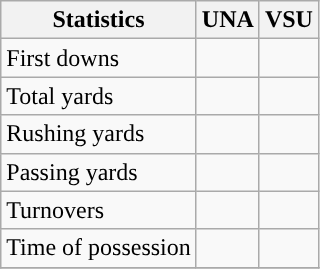<table class="wikitable" style="float: left;">
<tr>
<th>Statistics</th>
<th>UNA</th>
<th>VSU</th>
</tr>
<tr>
<td>First downs</td>
<td></td>
<td></td>
</tr>
<tr>
<td>Total yards</td>
<td></td>
<td></td>
</tr>
<tr>
<td>Rushing yards</td>
<td></td>
<td></td>
</tr>
<tr>
<td>Passing yards</td>
<td></td>
<td></td>
</tr>
<tr>
<td>Turnovers</td>
<td></td>
<td></td>
</tr>
<tr>
<td>Time of possession</td>
<td></td>
<td></td>
</tr>
<tr>
</tr>
</table>
